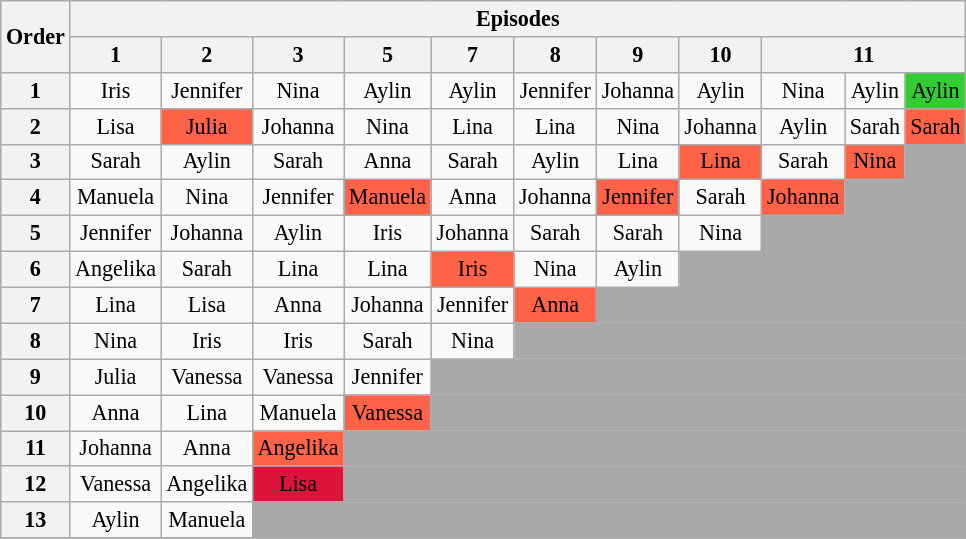<table class="wikitable" style="text-align:center; font-size:92%">
<tr>
<th rowspan=2>Order</th>
<th colspan=13>Episodes</th>
</tr>
<tr>
<th>1</th>
<th>2</th>
<th>3</th>
<th>5</th>
<th>7</th>
<th>8</th>
<th>9</th>
<th>10</th>
<th colspan="3">11</th>
</tr>
<tr>
<th>1</th>
<td>Iris</td>
<td>Jennifer</td>
<td>Nina</td>
<td>Aylin</td>
<td>Aylin</td>
<td>Jennifer</td>
<td>Johanna</td>
<td>Aylin</td>
<td>Nina</td>
<td>Aylin</td>
<td bgcolor="limegreen">Aylin</td>
</tr>
<tr>
<th>2</th>
<td>Lisa</td>
<td bgcolor="tomato">Julia</td>
<td>Johanna</td>
<td>Nina</td>
<td>Lina</td>
<td>Lina</td>
<td>Nina</td>
<td>Johanna</td>
<td>Aylin</td>
<td>Sarah</td>
<td bgcolor="tomato">Sarah</td>
</tr>
<tr>
<th>3</th>
<td>Sarah</td>
<td>Aylin</td>
<td>Sarah</td>
<td>Anna</td>
<td>Sarah</td>
<td>Aylin</td>
<td>Lina</td>
<td bgcolor="tomato">Lina</td>
<td>Sarah</td>
<td bgcolor="tomato">Nina</td>
<td bgcolor="A9A9A9"></td>
</tr>
<tr>
<th>4</th>
<td>Manuela</td>
<td>Nina</td>
<td>Jennifer</td>
<td bgcolor="tomato">Manuela</td>
<td>Anna</td>
<td>Johanna</td>
<td bgcolor="tomato">Jennifer</td>
<td>Sarah</td>
<td bgcolor="tomato">Johanna</td>
<td colspan=3 bgcolor="A9A9A9"></td>
</tr>
<tr>
<th>5</th>
<td>Jennifer</td>
<td>Johanna</td>
<td>Aylin</td>
<td>Iris</td>
<td>Johanna</td>
<td>Sarah</td>
<td>Sarah</td>
<td>Nina</td>
<td colspan=3 bgcolor="A9A9A9"></td>
</tr>
<tr>
<th>6</th>
<td>Angelika</td>
<td>Sarah</td>
<td>Lina</td>
<td>Lina</td>
<td bgcolor="tomato">Iris</td>
<td>Nina</td>
<td>Aylin</td>
<td colspan=4 bgcolor="A9A9A9"></td>
</tr>
<tr>
<th>7</th>
<td>Lina</td>
<td>Lisa</td>
<td>Anna</td>
<td>Johanna</td>
<td>Jennifer</td>
<td bgcolor="tomato">Anna</td>
<td colspan=5 bgcolor="A9A9A9"></td>
</tr>
<tr>
<th>8</th>
<td>Nina</td>
<td>Iris</td>
<td>Iris</td>
<td>Sarah</td>
<td>Nina</td>
<td colspan=7 bgcolor="A9A9A9"></td>
</tr>
<tr>
<th>9</th>
<td>Julia</td>
<td>Vanessa</td>
<td>Vanessa</td>
<td>Jennifer</td>
<td colspan=8 bgcolor="A9A9A9"></td>
</tr>
<tr>
<th>10</th>
<td>Anna</td>
<td>Lina</td>
<td>Manuela</td>
<td bgcolor="tomato">Vanessa</td>
<td colspan=8 bgcolor="A9A9A9"></td>
</tr>
<tr>
<th>11</th>
<td>Johanna</td>
<td>Anna</td>
<td bgcolor="tomato">Angelika</td>
<td colspan=10 bgcolor="A9A9A9"></td>
</tr>
<tr>
<th>12</th>
<td>Vanessa</td>
<td>Angelika</td>
<td bgcolor="crimson"><span>Lisa</span></td>
<td colspan=10 bgcolor="A9A9A9"></td>
</tr>
<tr>
<th>13</th>
<td>Aylin</td>
<td>Manuela</td>
<td colspan=11 bgcolor="A9A9A9"></td>
</tr>
<tr>
</tr>
</table>
